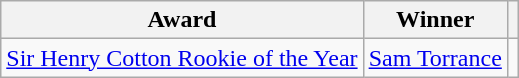<table class="wikitable">
<tr>
<th>Award</th>
<th>Winner</th>
<th></th>
</tr>
<tr>
<td><a href='#'>Sir Henry Cotton Rookie of the Year</a></td>
<td> <a href='#'>Sam Torrance</a></td>
<td></td>
</tr>
</table>
